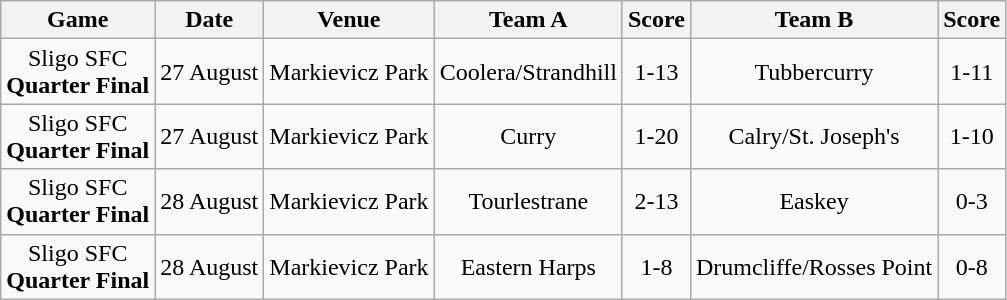<table class="wikitable">
<tr>
<th>Game</th>
<th>Date</th>
<th>Venue</th>
<th>Team A</th>
<th>Score</th>
<th>Team B</th>
<th>Score</th>
</tr>
<tr align="center">
<td>Sligo SFC<br><strong>Quarter Final</strong></td>
<td>27 August</td>
<td>Markievicz Park</td>
<td>Coolera/Strandhill</td>
<td>1-13</td>
<td>Tubbercurry</td>
<td>1-11</td>
</tr>
<tr align="center">
<td>Sligo SFC<br><strong>Quarter Final</strong></td>
<td>27 August</td>
<td>Markievicz Park</td>
<td>Curry</td>
<td>1-20</td>
<td>Calry/St. Joseph's</td>
<td>1-10</td>
</tr>
<tr align="center">
<td>Sligo SFC<br><strong>Quarter Final</strong></td>
<td>28 August</td>
<td>Markievicz Park</td>
<td>Tourlestrane</td>
<td>2-13</td>
<td>Easkey</td>
<td>0-3</td>
</tr>
<tr align="center">
<td>Sligo SFC<br><strong>Quarter Final</strong></td>
<td>28 August</td>
<td>Markievicz Park</td>
<td>Eastern Harps</td>
<td>1-8</td>
<td>Drumcliffe/Rosses Point</td>
<td>0-8</td>
</tr>
</table>
